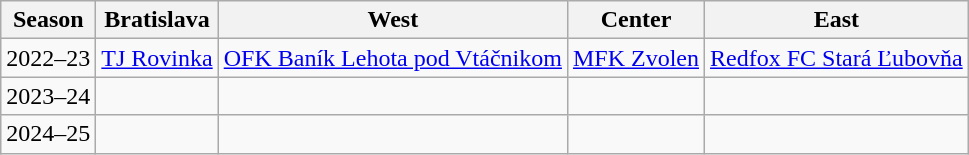<table class="wikitable" style="text-align:center;margin-left:1em">
<tr>
<th>Season</th>
<th>Bratislava</th>
<th>West</th>
<th>Center</th>
<th>East</th>
</tr>
<tr>
<td>2022–23</td>
<td><a href='#'>TJ Rovinka</a></td>
<td><a href='#'>OFK Baník Lehota pod Vtáčnikom</a></td>
<td><a href='#'>MFK Zvolen</a></td>
<td><a href='#'>Redfox FC Stará Ľubovňa</a></td>
</tr>
<tr>
<td>2023–24</td>
<td></td>
<td></td>
<td></td>
<td></td>
</tr>
<tr>
<td>2024–25</td>
<td></td>
<td></td>
<td></td>
<td></td>
</tr>
</table>
